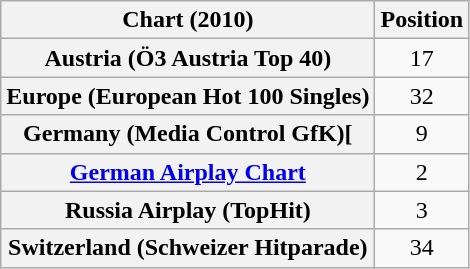<table class="wikitable plainrowheaders" style="text-align:center">
<tr>
<th>Chart (2010)</th>
<th>Position</th>
</tr>
<tr>
<th scope="row">Austria (Ö3 Austria Top 40)</th>
<td style="text-align:center;">17</td>
</tr>
<tr>
<th scope="row">Europe (European Hot 100 Singles)</th>
<td style="text-align:center;">32</td>
</tr>
<tr>
<th scope="row">Germany (Media Control GfK)[</th>
<td style="text-align:center;">9</td>
</tr>
<tr>
<th scope="row"><a href='#'>German Airplay Chart</a></th>
<td align="center">2</td>
</tr>
<tr>
<th scope="row">Russia Airplay (TopHit)</th>
<td style="text-align:center;">3</td>
</tr>
<tr>
<th scope="row">Switzerland (Schweizer Hitparade)</th>
<td style="text-align:center;">34</td>
</tr>
</table>
